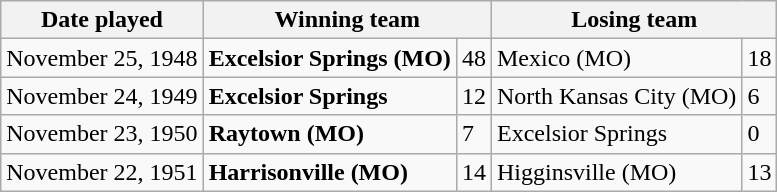<table class="wikitable sortable" font=90%">
<tr>
<th>Date played</th>
<th colspan="2">Winning team</th>
<th colspan="2">Losing team</th>
</tr>
<tr>
<td>November 25, 1948</td>
<td><strong>Excelsior Springs (MO)</strong></td>
<td>48</td>
<td>Mexico (MO)</td>
<td>18</td>
</tr>
<tr>
<td>November 24, 1949</td>
<td><strong>Excelsior Springs</strong></td>
<td>12</td>
<td>North Kansas City (MO)</td>
<td>6</td>
</tr>
<tr>
<td>November 23, 1950</td>
<td><strong>Raytown (MO)</strong></td>
<td>7</td>
<td>Excelsior Springs</td>
<td>0</td>
</tr>
<tr>
<td>November 22, 1951</td>
<td><strong>Harrisonville (MO)</strong></td>
<td>14</td>
<td>Higginsville (MO)</td>
<td>13</td>
</tr>
</table>
